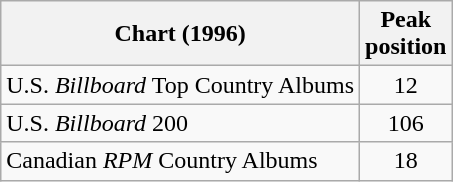<table class="wikitable">
<tr>
<th>Chart (1996)</th>
<th>Peak<br>position</th>
</tr>
<tr>
<td>U.S. <em>Billboard</em> Top Country Albums</td>
<td align="center">12</td>
</tr>
<tr>
<td>U.S. <em>Billboard</em> 200</td>
<td align="center">106</td>
</tr>
<tr>
<td>Canadian <em>RPM</em> Country Albums</td>
<td align="center">18</td>
</tr>
</table>
